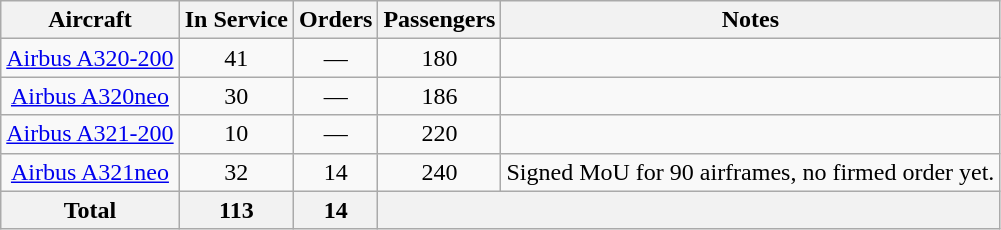<table class="wikitable" style="text-align: center;">
<tr>
<th>Aircraft</th>
<th>In Service</th>
<th>Orders</th>
<th>Passengers</th>
<th>Notes</th>
</tr>
<tr>
<td><a href='#'>Airbus A320-200</a></td>
<td>41</td>
<td>—</td>
<td>180</td>
<td></td>
</tr>
<tr>
<td><a href='#'>Airbus A320neo</a></td>
<td>30</td>
<td>—</td>
<td>186</td>
<td></td>
</tr>
<tr>
<td><a href='#'>Airbus A321-200</a></td>
<td>10</td>
<td>—</td>
<td>220</td>
<td></td>
</tr>
<tr>
<td><a href='#'>Airbus A321neo</a></td>
<td>32</td>
<td>14</td>
<td>240</td>
<td>Signed MoU for 90 airframes, no firmed order yet.</td>
</tr>
<tr>
<th>Total</th>
<th>113</th>
<th>14</th>
<th colspan="2"></th>
</tr>
</table>
